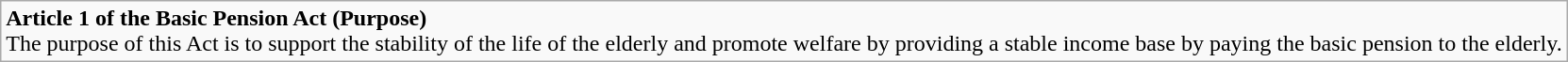<table class="wikitable">
<tr>
<td><strong>Article 1 of the Basic Pension Act (Purpose)</strong><br>The purpose of this Act is to support the stability of the life of the elderly and promote welfare by providing a stable income base by paying the basic pension to the elderly.</td>
</tr>
</table>
